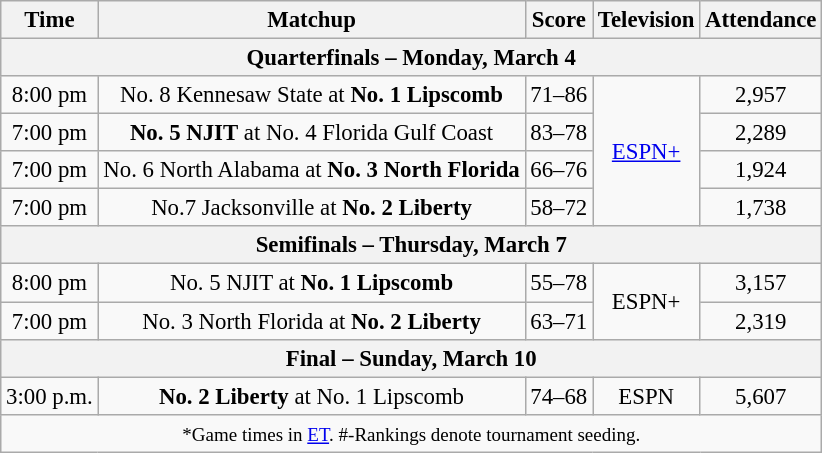<table class="wikitable" style="font-size: 95%;text-align:center">
<tr>
<th>Time</th>
<th>Matchup</th>
<th>Score</th>
<th>Television</th>
<th>Attendance</th>
</tr>
<tr>
<th colspan=5>Quarterfinals – Monday, March 4</th>
</tr>
<tr>
<td>8:00 pm</td>
<td>No. 8 Kennesaw State at <strong>No. 1 Lipscomb</strong></td>
<td>71–86</td>
<td rowspan=4><a href='#'>ESPN+</a></td>
<td>2,957</td>
</tr>
<tr>
<td>7:00 pm</td>
<td><strong>No. 5 NJIT</strong> at No. 4 Florida Gulf Coast</td>
<td>83–78</td>
<td>2,289</td>
</tr>
<tr>
<td>7:00 pm</td>
<td>No. 6 North Alabama at <strong>No. 3 North Florida</strong></td>
<td>66–76</td>
<td>1,924</td>
</tr>
<tr>
<td>7:00 pm</td>
<td>No.7 Jacksonville  at <strong>No. 2 Liberty</strong></td>
<td>58–72</td>
<td>1,738</td>
</tr>
<tr>
<th colspan=5>Semifinals – Thursday, March 7</th>
</tr>
<tr>
<td>8:00 pm</td>
<td>No. 5 NJIT at <strong>No. 1 Lipscomb</strong></td>
<td>55–78</td>
<td rowspan=2>ESPN+</td>
<td>3,157</td>
</tr>
<tr>
<td>7:00 pm</td>
<td>No. 3 North Florida at <strong>No. 2 Liberty</strong></td>
<td>63–71</td>
<td>2,319</td>
</tr>
<tr>
<th colspan=5>Final – Sunday, March 10</th>
</tr>
<tr>
<td>3:00 p.m.</td>
<td><strong>No. 2 Liberty</strong> at No. 1 Lipscomb</td>
<td>74–68</td>
<td align=center>ESPN</td>
<td>5,607</td>
</tr>
<tr>
<td colspan=6><small>*Game times in <a href='#'>ET</a>. #-Rankings denote tournament seeding.</small></td>
</tr>
</table>
